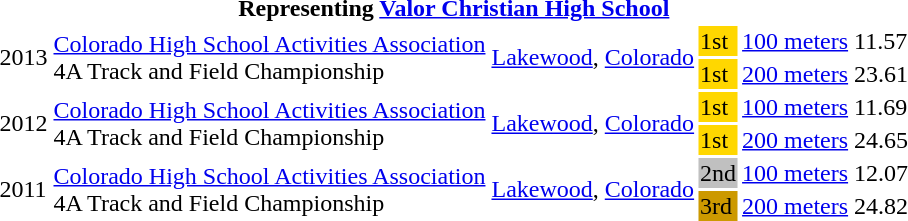<table>
<tr>
<th colspan="6">Representing <a href='#'>Valor Christian High School</a></th>
</tr>
<tr>
<td rowspan=2>2013</td>
<td rowspan=2><a href='#'>Colorado High School Activities Association</a><br>4A Track and Field Championship</td>
<td rowspan=2><a href='#'>Lakewood</a>, <a href='#'>Colorado</a></td>
<td bgcolor=gold>1st</td>
<td><a href='#'>100 meters</a></td>
<td>11.57</td>
</tr>
<tr>
<td bgcolor=gold>1st</td>
<td><a href='#'>200 meters</a></td>
<td>23.61</td>
</tr>
<tr>
<td rowspan=2>2012</td>
<td rowspan=2><a href='#'>Colorado High School Activities Association</a><br>4A Track and Field Championship</td>
<td rowspan=2><a href='#'>Lakewood</a>, <a href='#'>Colorado</a></td>
<td bgcolor=gold>1st</td>
<td><a href='#'>100 meters</a></td>
<td>11.69</td>
</tr>
<tr>
<td bgcolor=gold>1st</td>
<td><a href='#'>200 meters</a></td>
<td>24.65</td>
</tr>
<tr>
<td rowspan=2>2011</td>
<td rowspan=2><a href='#'>Colorado High School Activities Association</a><br>4A Track and Field Championship</td>
<td rowspan=2><a href='#'>Lakewood</a>, <a href='#'>Colorado</a></td>
<td bgcolor=silver>2nd</td>
<td><a href='#'>100 meters</a></td>
<td>12.07</td>
</tr>
<tr>
<td bgcolor=cc9900>3rd</td>
<td><a href='#'>200 meters</a></td>
<td>24.82</td>
</tr>
</table>
